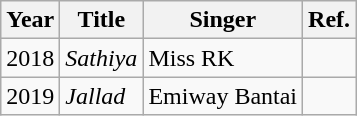<table class="wikitable sortable">
<tr>
<th>Year</th>
<th>Title</th>
<th>Singer</th>
<th>Ref.</th>
</tr>
<tr>
<td>2018</td>
<td><em>Sathiya</em></td>
<td>Miss RK</td>
<td></td>
</tr>
<tr>
<td>2019</td>
<td><em>Jallad</em></td>
<td>Emiway Bantai</td>
<td></td>
</tr>
</table>
